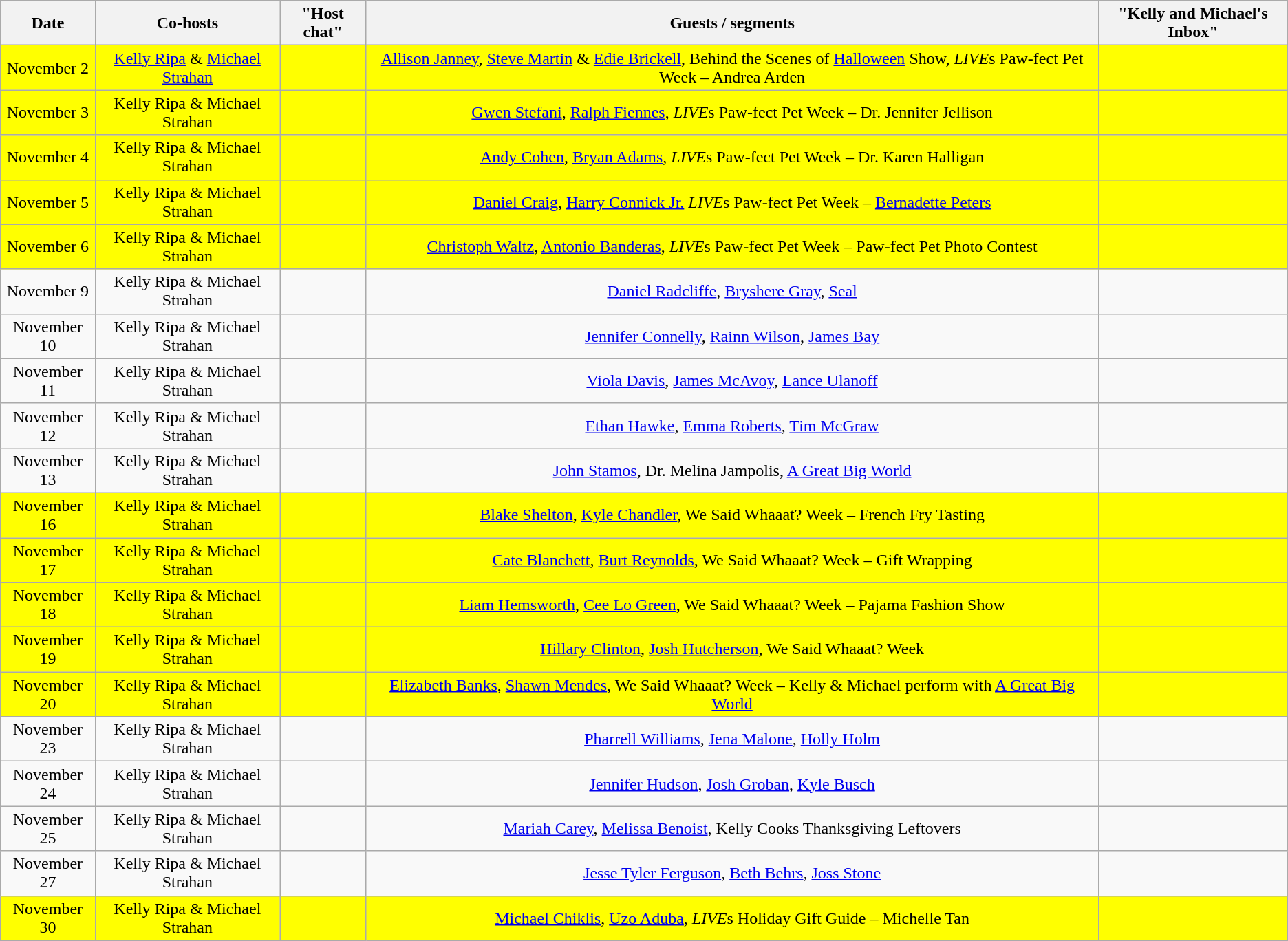<table class="wikitable sortable" style="text-align:center;">
<tr>
<th>Date</th>
<th>Co-hosts</th>
<th>"Host chat"</th>
<th>Guests / segments</th>
<th>"Kelly and Michael's Inbox"</th>
</tr>
<tr style="background:yellow;">
<td>November 2</td>
<td><a href='#'>Kelly Ripa</a> & <a href='#'>Michael Strahan</a></td>
<td></td>
<td><a href='#'>Allison Janney</a>, <a href='#'>Steve Martin</a> & <a href='#'>Edie Brickell</a>, Behind the Scenes of <a href='#'>Halloween</a> Show, <em>LIVE</em>s Paw-fect Pet Week – Andrea Arden</td>
<td></td>
</tr>
<tr style="background:yellow;">
<td>November 3</td>
<td>Kelly Ripa & Michael Strahan</td>
<td></td>
<td><a href='#'>Gwen Stefani</a>, <a href='#'>Ralph Fiennes</a>, <em>LIVE</em>s Paw-fect Pet Week – Dr. Jennifer Jellison</td>
<td></td>
</tr>
<tr style="background:yellow;">
<td>November 4</td>
<td>Kelly Ripa & Michael Strahan</td>
<td></td>
<td><a href='#'>Andy Cohen</a>, <a href='#'>Bryan Adams</a>, <em>LIVE</em>s Paw-fect Pet Week – Dr. Karen Halligan</td>
<td></td>
</tr>
<tr style="background:yellow;">
<td>November 5</td>
<td>Kelly Ripa & Michael Strahan</td>
<td></td>
<td><a href='#'>Daniel Craig</a>, <a href='#'>Harry Connick Jr.</a> <em>LIVE</em>s Paw-fect Pet Week – <a href='#'>Bernadette Peters</a></td>
<td></td>
</tr>
<tr style="background:yellow;">
<td>November 6</td>
<td>Kelly Ripa & Michael Strahan</td>
<td></td>
<td><a href='#'>Christoph Waltz</a>, <a href='#'>Antonio Banderas</a>, <em>LIVE</em>s Paw-fect Pet Week – Paw-fect Pet Photo Contest</td>
<td></td>
</tr>
<tr>
<td>November 9</td>
<td>Kelly Ripa & Michael Strahan</td>
<td></td>
<td><a href='#'>Daniel Radcliffe</a>, <a href='#'>Bryshere Gray</a>, <a href='#'>Seal</a></td>
<td></td>
</tr>
<tr>
<td>November 10</td>
<td>Kelly Ripa & Michael Strahan</td>
<td></td>
<td><a href='#'>Jennifer Connelly</a>, <a href='#'>Rainn Wilson</a>, <a href='#'>James Bay</a></td>
<td></td>
</tr>
<tr>
<td>November 11</td>
<td>Kelly Ripa & Michael Strahan</td>
<td></td>
<td><a href='#'>Viola Davis</a>, <a href='#'>James McAvoy</a>, <a href='#'>Lance Ulanoff</a></td>
<td></td>
</tr>
<tr>
<td>November 12</td>
<td>Kelly Ripa & Michael Strahan</td>
<td></td>
<td><a href='#'>Ethan Hawke</a>, <a href='#'>Emma Roberts</a>, <a href='#'>Tim McGraw</a></td>
<td></td>
</tr>
<tr>
<td>November 13</td>
<td>Kelly Ripa & Michael Strahan</td>
<td></td>
<td><a href='#'>John Stamos</a>, Dr. Melina Jampolis, <a href='#'>A Great Big World</a></td>
<td></td>
</tr>
<tr style="background:yellow;">
<td>November 16</td>
<td>Kelly Ripa & Michael Strahan</td>
<td></td>
<td><a href='#'>Blake Shelton</a>, <a href='#'>Kyle Chandler</a>, We Said Whaaat? Week – French Fry Tasting</td>
<td></td>
</tr>
<tr style="background:yellow;">
<td>November 17</td>
<td>Kelly Ripa & Michael Strahan</td>
<td></td>
<td><a href='#'>Cate Blanchett</a>, <a href='#'>Burt Reynolds</a>, We Said Whaaat? Week – Gift Wrapping</td>
<td></td>
</tr>
<tr style="background:yellow;">
<td>November 18</td>
<td>Kelly Ripa & Michael Strahan</td>
<td></td>
<td><a href='#'>Liam Hemsworth</a>, <a href='#'>Cee Lo Green</a>, We Said Whaaat? Week – Pajama Fashion Show</td>
<td></td>
</tr>
<tr style="background:yellow;">
<td>November 19</td>
<td>Kelly Ripa & Michael Strahan</td>
<td></td>
<td><a href='#'>Hillary Clinton</a>, <a href='#'>Josh Hutcherson</a>, We Said Whaaat? Week</td>
<td></td>
</tr>
<tr style="background:yellow;">
<td>November 20</td>
<td>Kelly Ripa & Michael Strahan</td>
<td></td>
<td><a href='#'>Elizabeth Banks</a>, <a href='#'>Shawn Mendes</a>, We Said Whaaat? Week – Kelly & Michael perform with <a href='#'>A Great Big World</a></td>
<td></td>
</tr>
<tr>
<td>November 23</td>
<td>Kelly Ripa & Michael Strahan</td>
<td></td>
<td><a href='#'>Pharrell Williams</a>, <a href='#'>Jena Malone</a>, <a href='#'>Holly Holm</a></td>
<td></td>
</tr>
<tr>
<td>November 24</td>
<td>Kelly Ripa & Michael Strahan</td>
<td></td>
<td><a href='#'>Jennifer Hudson</a>, <a href='#'>Josh Groban</a>, <a href='#'>Kyle Busch</a></td>
<td></td>
</tr>
<tr>
<td>November 25</td>
<td>Kelly Ripa & Michael Strahan</td>
<td></td>
<td><a href='#'>Mariah Carey</a>, <a href='#'>Melissa Benoist</a>, Kelly Cooks Thanksgiving Leftovers</td>
<td></td>
</tr>
<tr>
<td>November 27</td>
<td>Kelly Ripa & Michael Strahan</td>
<td></td>
<td><a href='#'>Jesse Tyler Ferguson</a>, <a href='#'>Beth Behrs</a>, <a href='#'>Joss Stone</a></td>
<td></td>
</tr>
<tr style="background:yellow;">
<td>November 30</td>
<td>Kelly Ripa & Michael Strahan</td>
<td></td>
<td><a href='#'>Michael Chiklis</a>, <a href='#'>Uzo Aduba</a>, <em>LIVE</em>s Holiday Gift Guide – Michelle Tan</td>
<td></td>
</tr>
</table>
